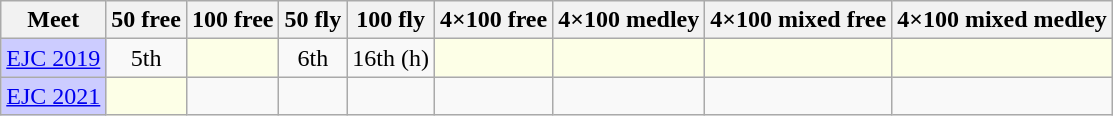<table class="sortable wikitable">
<tr>
<th>Meet</th>
<th class="unsortable">50 free</th>
<th class="unsortable">100 free</th>
<th class="unsortable">50 fly</th>
<th class="unsortable">100 fly</th>
<th class="unsortable">4×100 free</th>
<th class="unsortable">4×100 medley</th>
<th class="unsortable">4×100 mixed free</th>
<th class="unsortable">4×100 mixed medley</th>
</tr>
<tr>
<td style="background:#ccccff"><a href='#'>EJC 2019</a></td>
<td align="center">5th</td>
<td style="background:#fdffe7"></td>
<td align="center">6th</td>
<td align="center">16th (h)</td>
<td style="background:#fdffe7"></td>
<td style="background:#fdffe7"></td>
<td style="background:#fdffe7"></td>
<td style="background:#fdffe7"></td>
</tr>
<tr>
<td style="background:#ccccff"><a href='#'>EJC 2021</a></td>
<td style="background:#fdffe7"></td>
<td align="center"></td>
<td align="center"></td>
<td align="center"></td>
<td align="center"></td>
<td align="center"></td>
<td align="center"></td>
<td align="center"></td>
</tr>
</table>
